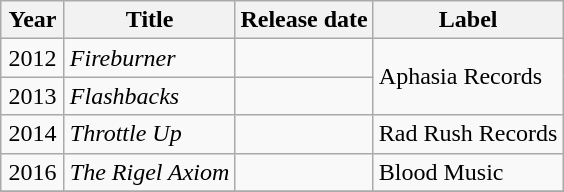<table class="wikitable">
<tr>
<th style="text-align:center; width:35px;">Year</th>
<th>Title</th>
<th style="text-align:center;">Release date</th>
<th>Label</th>
</tr>
<tr>
<td style="text-align:center;">2012</td>
<td><em>Fireburner</em></td>
<td style="text-align:center;"></td>
<td rowspan="2">Aphasia Records</td>
</tr>
<tr>
<td style="text-align:center;">2013</td>
<td><em>Flashbacks</em></td>
<td style="text-align:center;"></td>
</tr>
<tr>
<td style="text-align:center;">2014</td>
<td><em>Throttle Up</em></td>
<td style="text-align:center;"></td>
<td style="text-align:center;">Rad Rush Records</td>
</tr>
<tr>
<td style="text-align:center;">2016</td>
<td><em>The Rigel Axiom</em></td>
<td style="text-align:center;"></td>
<td>Blood Music</td>
</tr>
<tr>
</tr>
</table>
